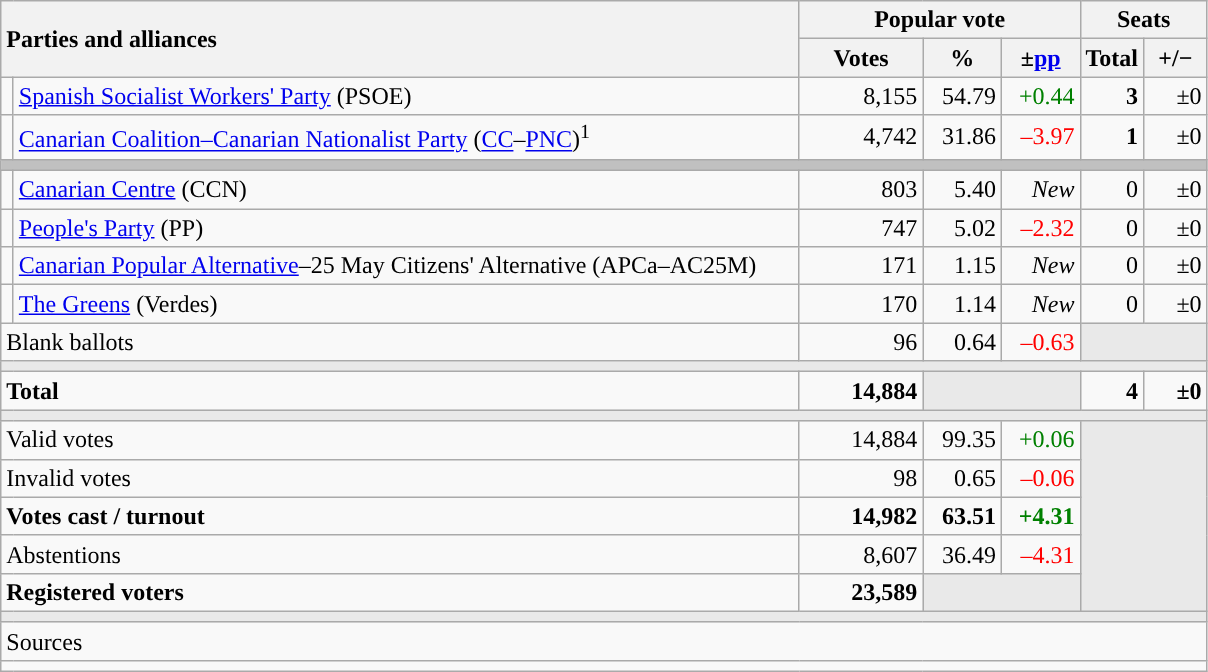<table class="wikitable" style="text-align:right;">
<tr>
<th style="text-align:left;" rowspan="2" colspan="2" width="525">Parties and alliances</th>
<th colspan="3">Popular vote</th>
<th colspan="2">Seats</th>
</tr>
<tr>
<th width="75">Votes</th>
<th width="45">%</th>
<th width="45">±<a href='#'>pp</a></th>
<th width="35">Total</th>
<th width="35">+/−</th>
</tr>
<tr>
<td width="1" style="color:inherit;background:"></td>
<td align="left"><a href='#'>Spanish Socialist Workers' Party</a> (PSOE)</td>
<td>8,155</td>
<td>54.79</td>
<td style="color:green;">+0.44</td>
<td><strong>3</strong></td>
<td>±0</td>
</tr>
<tr>
<td style="color:inherit;background:"></td>
<td align="left"><a href='#'>Canarian Coalition–Canarian Nationalist Party</a> (<a href='#'>CC</a>–<a href='#'>PNC</a>)<sup>1</sup></td>
<td>4,742</td>
<td>31.86</td>
<td style="color:red;">–3.97</td>
<td><strong>1</strong></td>
<td>±0</td>
</tr>
<tr>
<td colspan="7" bgcolor="#C0C0C0"></td>
</tr>
<tr>
<td style="color:inherit;background:"></td>
<td align="left"><a href='#'>Canarian Centre</a> (CCN)</td>
<td>803</td>
<td>5.40</td>
<td><em>New</em></td>
<td>0</td>
<td>±0</td>
</tr>
<tr>
<td style="color:inherit;background:"></td>
<td align="left"><a href='#'>People's Party</a> (PP)</td>
<td>747</td>
<td>5.02</td>
<td style="color:red;">–2.32</td>
<td>0</td>
<td>±0</td>
</tr>
<tr>
<td style="color:inherit;background:"></td>
<td align="left"><a href='#'>Canarian Popular Alternative</a>–25 May Citizens' Alternative (APCa–AC25M)</td>
<td>171</td>
<td>1.15</td>
<td><em>New</em></td>
<td>0</td>
<td>±0</td>
</tr>
<tr>
<td style="color:inherit;background:"></td>
<td align="left"><a href='#'>The Greens</a> (Verdes)</td>
<td>170</td>
<td>1.14</td>
<td><em>New</em></td>
<td>0</td>
<td>±0</td>
</tr>
<tr>
<td align="left" colspan="2">Blank ballots</td>
<td>96</td>
<td>0.64</td>
<td style="color:red;">–0.63</td>
<td bgcolor="#E9E9E9" colspan="2"></td>
</tr>
<tr>
<td colspan="7" bgcolor="#E9E9E9"></td>
</tr>
<tr style="font-weight:bold;">
<td align="left" colspan="2">Total</td>
<td>14,884</td>
<td bgcolor="#E9E9E9" colspan="2"></td>
<td>4</td>
<td>±0</td>
</tr>
<tr>
<td colspan="7" bgcolor="#E9E9E9"></td>
</tr>
<tr>
<td align="left" colspan="2">Valid votes</td>
<td>14,884</td>
<td>99.35</td>
<td style="color:green;">+0.06</td>
<td bgcolor="#E9E9E9" colspan="2" rowspan="5"></td>
</tr>
<tr>
<td align="left" colspan="2">Invalid votes</td>
<td>98</td>
<td>0.65</td>
<td style="color:red;">–0.06</td>
</tr>
<tr style="font-weight:bold;">
<td align="left" colspan="2">Votes cast / turnout</td>
<td>14,982</td>
<td>63.51</td>
<td style="color:green;">+4.31</td>
</tr>
<tr>
<td align="left" colspan="2">Abstentions</td>
<td>8,607</td>
<td>36.49</td>
<td style="color:red;">–4.31</td>
</tr>
<tr style="font-weight:bold;">
<td align="left" colspan="2">Registered voters</td>
<td>23,589</td>
<td bgcolor="#E9E9E9" colspan="2"></td>
</tr>
<tr>
<td colspan="7" bgcolor="#E9E9E9"></td>
</tr>
<tr>
<td align="left" colspan="7">Sources</td>
</tr>
<tr>
<td colspan="7" style="text-align:left; max-width:790px;"></td>
</tr>
</table>
